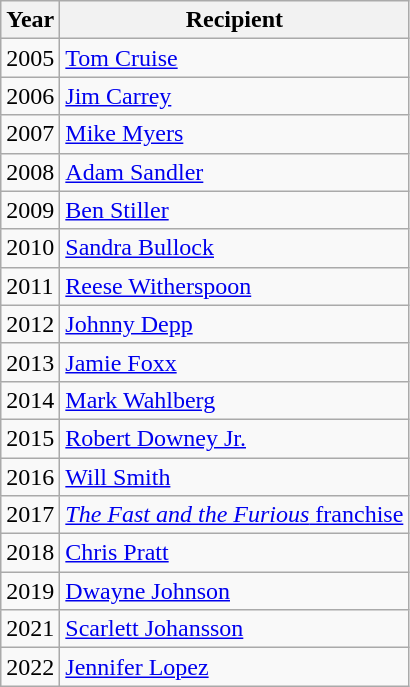<table class="wikitable">
<tr>
<th>Year</th>
<th>Recipient</th>
</tr>
<tr>
<td>2005</td>
<td><a href='#'>Tom Cruise</a></td>
</tr>
<tr>
<td>2006</td>
<td><a href='#'>Jim Carrey</a></td>
</tr>
<tr>
<td>2007</td>
<td><a href='#'>Mike Myers</a></td>
</tr>
<tr>
<td>2008</td>
<td><a href='#'>Adam Sandler</a></td>
</tr>
<tr>
<td>2009</td>
<td><a href='#'>Ben Stiller</a></td>
</tr>
<tr>
<td>2010</td>
<td><a href='#'>Sandra Bullock</a></td>
</tr>
<tr>
<td>2011</td>
<td><a href='#'>Reese Witherspoon</a></td>
</tr>
<tr>
<td>2012</td>
<td><a href='#'>Johnny Depp</a></td>
</tr>
<tr>
<td>2013</td>
<td><a href='#'>Jamie Foxx</a></td>
</tr>
<tr>
<td>2014</td>
<td><a href='#'>Mark Wahlberg</a></td>
</tr>
<tr>
<td>2015</td>
<td><a href='#'>Robert Downey Jr.</a></td>
</tr>
<tr>
<td>2016</td>
<td><a href='#'>Will Smith</a></td>
</tr>
<tr>
<td>2017</td>
<td><a href='#'><em>The Fast and the Furious</em> franchise</a></td>
</tr>
<tr>
<td>2018</td>
<td><a href='#'>Chris Pratt</a></td>
</tr>
<tr>
<td>2019</td>
<td><a href='#'>Dwayne Johnson</a></td>
</tr>
<tr>
<td>2021</td>
<td><a href='#'>Scarlett Johansson</a></td>
</tr>
<tr>
<td>2022</td>
<td><a href='#'>Jennifer Lopez</a></td>
</tr>
</table>
